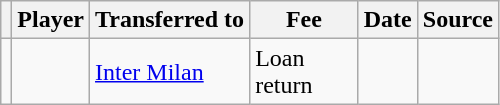<table class="wikitable plainrowheaders sortable">
<tr>
<th></th>
<th scope="col">Player</th>
<th>Transferred to</th>
<th style="width: 65px;">Fee</th>
<th scope="col">Date</th>
<th scope="col">Source</th>
</tr>
<tr>
<td align="center"></td>
<td></td>
<td> <a href='#'>Inter Milan</a></td>
<td>Loan return</td>
<td></td>
<td></td>
</tr>
</table>
